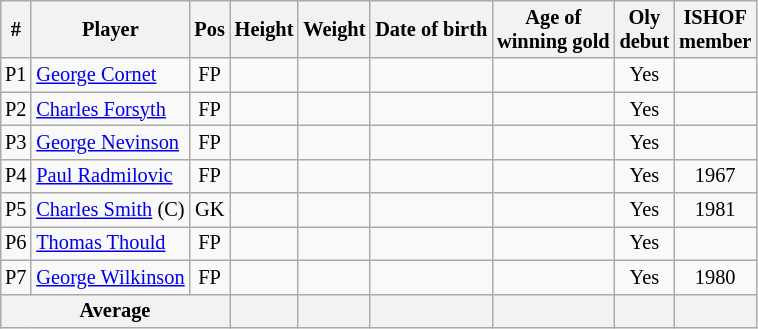<table class="wikitable sortable" style="text-align: center; font-size: 85%; margin-left: 1em;">
<tr>
<th>#</th>
<th>Player</th>
<th>Pos</th>
<th>Height</th>
<th>Weight</th>
<th>Date of birth</th>
<th>Age of<br>winning gold</th>
<th>Oly<br>debut</th>
<th>ISHOF<br>member</th>
</tr>
<tr>
<td>P1</td>
<td style="text-align: left;" data-sort-value="Cornet, George"><a href='#'>George Cornet</a></td>
<td>FP</td>
<td style="text-align: left;"></td>
<td style="text-align: right;"></td>
<td style="text-align: right;"></td>
<td style="text-align: left;"></td>
<td>Yes</td>
<td></td>
</tr>
<tr>
<td>P2</td>
<td style="text-align: left;" data-sort-value="Forsyth, Charles"><a href='#'>Charles Forsyth</a></td>
<td>FP</td>
<td style="text-align: left;"></td>
<td style="text-align: right;"></td>
<td style="text-align: right;"></td>
<td style="text-align: left;"></td>
<td>Yes</td>
<td></td>
</tr>
<tr>
<td>P3</td>
<td style="text-align: left;" data-sort-value="Nevinson, George"><a href='#'>George Nevinson</a></td>
<td>FP</td>
<td style="text-align: left;"></td>
<td style="text-align: right;"></td>
<td style="text-align: right;"></td>
<td style="text-align: left;"></td>
<td>Yes</td>
<td></td>
</tr>
<tr>
<td>P4</td>
<td style="text-align: left;" data-sort-value="Radmilovic, Paul"><a href='#'>Paul Radmilovic</a></td>
<td>FP</td>
<td style="text-align: left;"></td>
<td style="text-align: right;"></td>
<td style="text-align: right;"></td>
<td style="text-align: left;"></td>
<td>Yes</td>
<td>1967</td>
</tr>
<tr>
<td>P5</td>
<td style="text-align: left;" data-sort-value="Smith, Charles"><a href='#'>Charles Smith</a> (C)</td>
<td>GK</td>
<td style="text-align: left;"></td>
<td style="text-align: right;"></td>
<td style="text-align: right;"></td>
<td style="text-align: left;"></td>
<td>Yes</td>
<td>1981</td>
</tr>
<tr>
<td>P6</td>
<td style="text-align: left;" data-sort-value="Thould, Thomas"><a href='#'>Thomas Thould</a></td>
<td>FP</td>
<td style="text-align: left;"></td>
<td style="text-align: right;"></td>
<td style="text-align: right;"></td>
<td style="text-align: left;"></td>
<td>Yes</td>
<td></td>
</tr>
<tr>
<td>P7</td>
<td style="text-align: left;" data-sort-value="Wilkinson, George"><a href='#'>George Wilkinson</a></td>
<td>FP</td>
<td style="text-align: left;"></td>
<td style="text-align: right;"></td>
<td style="text-align: right;"></td>
<td style="text-align: left;"></td>
<td>Yes</td>
<td>1980</td>
</tr>
<tr>
<th colspan="3">Average</th>
<th style="text-align: left;"></th>
<th style="text-align: right;"></th>
<th style="text-align: right;"></th>
<th style="text-align: left;"></th>
<th></th>
<th></th>
</tr>
</table>
